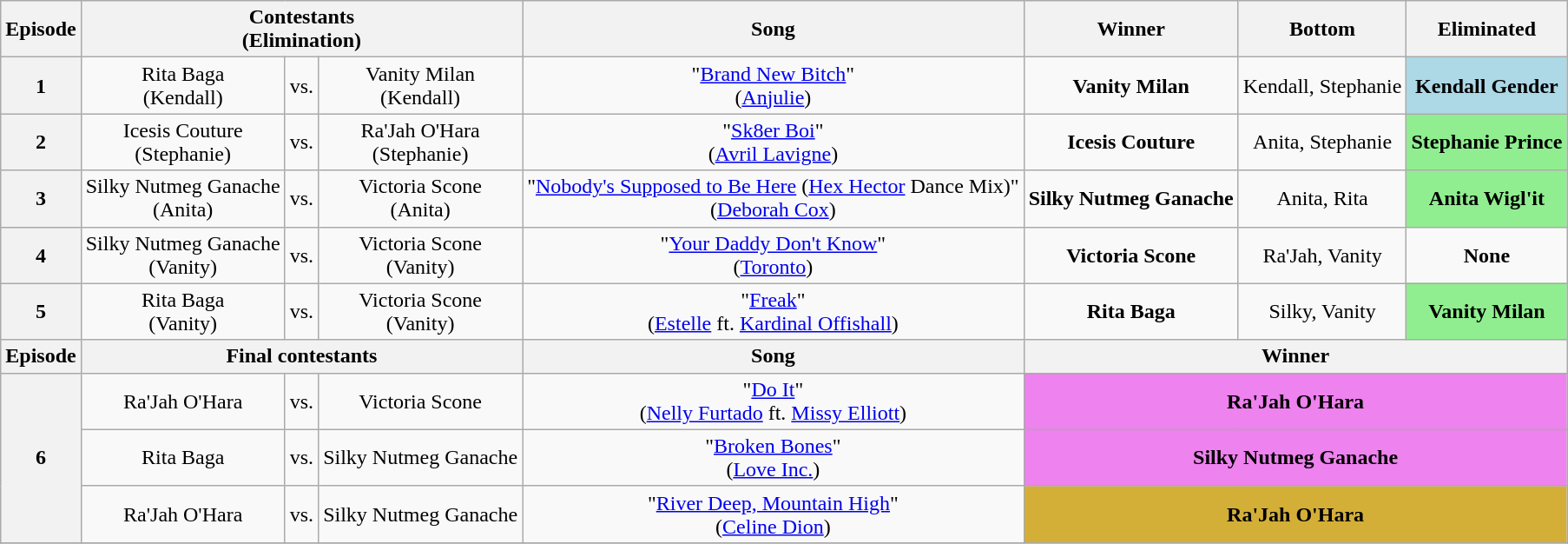<table class="wikitable" style="text-align:center">
<tr>
<th scope="col">Episode</th>
<th scope="col" colspan="3">Contestants<br>(Elimination)</th>
<th scope="col">Song</th>
<th scope="col">Winner</th>
<th scope="col">Bottom</th>
<th scope="col">Eliminated</th>
</tr>
<tr>
<th scope="row">1</th>
<td>Rita Baga<br>(Kendall)</td>
<td>vs.</td>
<td>Vanity Milan<br>(Kendall)</td>
<td>"<a href='#'>Brand New Bitch</a>"<br>(<a href='#'>Anjulie</a>)</td>
<td><strong>Vanity Milan</strong></td>
<td>Kendall, Stephanie</td>
<td bgcolor="lightblue"><strong>Kendall Gender</strong></td>
</tr>
<tr>
<th scope="row">2</th>
<td>Icesis Couture<br>(Stephanie)</td>
<td>vs.</td>
<td nowrap>Ra'Jah O'Hara<br>(Stephanie)</td>
<td>"<a href='#'>Sk8er Boi</a>"<br>(<a href='#'>Avril Lavigne</a>)</td>
<td><strong>Icesis Couture</strong></td>
<td>Anita, Stephanie</td>
<td bgcolor="lightgreen" nowrap><strong>Stephanie Prince</strong></td>
</tr>
<tr>
<th scope="row">3</th>
<td nowrap>Silky Nutmeg Ganache<br>(Anita)</td>
<td>vs.</td>
<td>Victoria Scone<br>(Anita)</td>
<td nowrap>"<a href='#'>Nobody's Supposed to Be Here</a> (<a href='#'>Hex Hector</a> Dance Mix)"<br>(<a href='#'>Deborah Cox</a>)</td>
<td nowrap><strong>Silky Nutmeg Ganache</strong></td>
<td>Anita, Rita</td>
<td bgcolor="lightgreen"><strong>Anita Wigl'it</strong></td>
</tr>
<tr>
<th scope="row">4</th>
<td>Silky Nutmeg Ganache<br>(Vanity)</td>
<td>vs.</td>
<td>Victoria Scone<br>(Vanity)</td>
<td>"<a href='#'>Your Daddy Don't Know</a>"<br>(<a href='#'>Toronto</a>)</td>
<td><strong>Victoria Scone</strong></td>
<td>Ra'Jah, Vanity</td>
<td><strong>None</strong></td>
</tr>
<tr>
<th scope="row">5</th>
<td>Rita Baga<br>(Vanity)</td>
<td>vs.</td>
<td>Victoria Scone<br>(Vanity)</td>
<td>"<a href='#'>Freak</a>"<br>(<a href='#'>Estelle</a> ft. <a href='#'>Kardinal Offishall</a>)</td>
<td><strong>Rita Baga</strong></td>
<td>Silky, Vanity</td>
<td bgcolor="lightgreen"><strong>Vanity Milan</strong></td>
</tr>
<tr>
<th scope="col">Episode</th>
<th scope="col" colspan="3">Final contestants</th>
<th scope="col">Song</th>
<th scope="col" colspan="3">Winner</th>
</tr>
<tr>
<th scope="row" rowspan="3">6</th>
<td>Ra'Jah O'Hara</td>
<td>vs.</td>
<td>Victoria Scone</td>
<td>"<a href='#'>Do It</a>"<br>(<a href='#'>Nelly Furtado</a> ft. <a href='#'>Missy Elliott</a>)</td>
<td bgcolor="violet" colspan="3"><strong>Ra'Jah O'Hara</strong></td>
</tr>
<tr>
<td>Rita Baga</td>
<td>vs.</td>
<td nowrap>Silky Nutmeg Ganache</td>
<td>"<a href='#'>Broken Bones</a>"<br>(<a href='#'>Love Inc.</a>)</td>
<td bgcolor="violet" colspan="3"><strong>Silky Nutmeg Ganache</strong></td>
</tr>
<tr>
<td>Ra'Jah O'Hara</td>
<td>vs.</td>
<td>Silky Nutmeg Ganache</td>
<td>"<a href='#'>River Deep, Mountain High</a>"<br>(<a href='#'>Celine Dion</a>)</td>
<td bgcolor="#D4AF37" colspan="3"><strong>Ra'Jah O'Hara</strong></td>
</tr>
<tr>
</tr>
</table>
